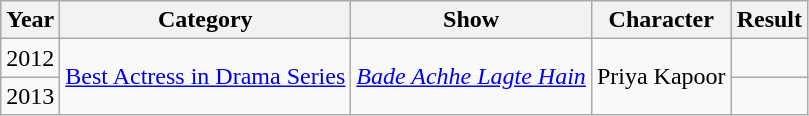<table class="wikitable sortable">
<tr>
<th>Year</th>
<th>Category</th>
<th>Show</th>
<th>Character</th>
<th>Result</th>
</tr>
<tr>
<td>2012</td>
<td rowspan=2><a href='#'>Best Actress in Drama Series</a></td>
<td rowspan=2><em><a href='#'>Bade Achhe Lagte Hain</a></em></td>
<td rowspan=2>Priya Kapoor</td>
<td></td>
</tr>
<tr>
<td>2013</td>
<td></td>
</tr>
</table>
